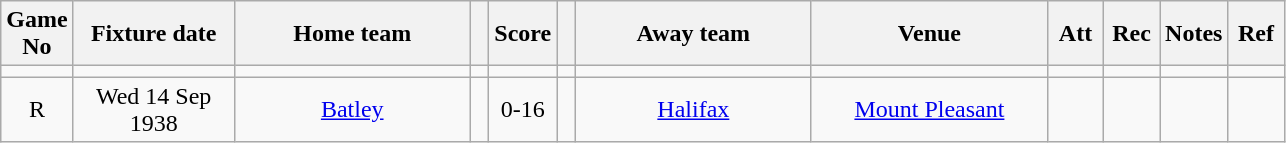<table class="wikitable" style="text-align:center;">
<tr>
<th width=20 abbr="No">Game No</th>
<th width=100 abbr="Date">Fixture date</th>
<th width=150 abbr="Home team">Home team</th>
<th width=5 abbr="space"></th>
<th width=20 abbr="Score">Score</th>
<th width=5 abbr="space"></th>
<th width=150 abbr="Away team">Away team</th>
<th width=150 abbr="Venue">Venue</th>
<th width=30 abbr="Att">Att</th>
<th width=30 abbr="Rec">Rec</th>
<th width=20 abbr="Notes">Notes</th>
<th width=30 abbr="Ref">Ref</th>
</tr>
<tr>
<td></td>
<td></td>
<td></td>
<td></td>
<td></td>
<td></td>
<td></td>
<td></td>
<td></td>
<td></td>
<td></td>
<td></td>
</tr>
<tr>
<td>R</td>
<td>Wed 14 Sep 1938</td>
<td><a href='#'>Batley</a></td>
<td></td>
<td>0-16</td>
<td></td>
<td><a href='#'>Halifax</a></td>
<td><a href='#'>Mount Pleasant</a></td>
<td></td>
<td></td>
<td></td>
<td></td>
</tr>
</table>
